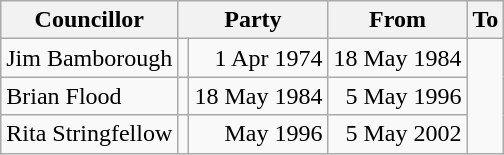<table class=wikitable>
<tr>
<th>Councillor</th>
<th colspan=2>Party</th>
<th>From</th>
<th>To</th>
</tr>
<tr>
<td>Jim Bamborough</td>
<td></td>
<td align=right>1 Apr 1974</td>
<td align=right>18 May 1984</td>
</tr>
<tr>
<td>Brian Flood</td>
<td></td>
<td align=right>18 May 1984</td>
<td align=right>5 May 1996</td>
</tr>
<tr>
<td>Rita Stringfellow</td>
<td></td>
<td align=right>May 1996</td>
<td align=right>5 May 2002</td>
</tr>
</table>
